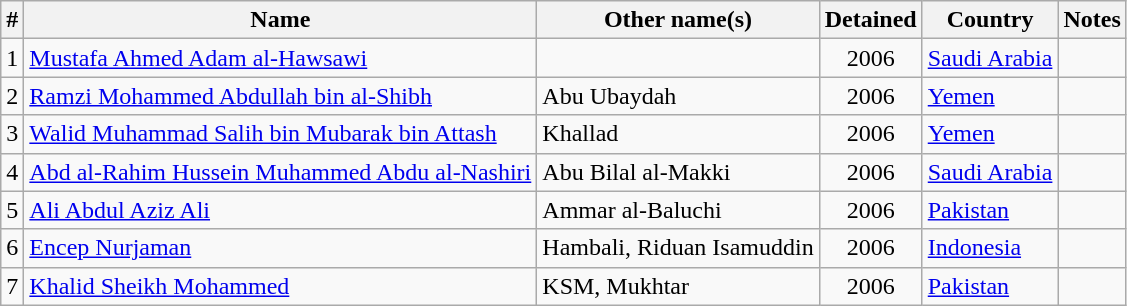<table class="wikitable sortable">
<tr>
<th>#</th>
<th>Name</th>
<th>Other name(s)</th>
<th>Detained</th>
<th>Country</th>
<th>Notes</th>
</tr>
<tr>
<td align="center">1</td>
<td><a href='#'>Mustafa Ahmed Adam al-Hawsawi</a></td>
<td></td>
<td align="center">2006</td>
<td><a href='#'>Saudi Arabia</a></td>
<td></td>
</tr>
<tr>
<td align="center">2</td>
<td><a href='#'>Ramzi Mohammed Abdullah bin al-Shibh</a></td>
<td>Abu Ubaydah</td>
<td align="center">2006</td>
<td><a href='#'>Yemen</a></td>
<td></td>
</tr>
<tr>
<td align="center">3</td>
<td><a href='#'>Walid Muhammad Salih bin Mubarak bin Attash</a></td>
<td>Khallad</td>
<td align="center">2006</td>
<td><a href='#'>Yemen</a></td>
<td></td>
</tr>
<tr>
<td align="center">4</td>
<td><a href='#'>Abd al-Rahim Hussein Muhammed Abdu al-Nashiri</a></td>
<td>Abu Bilal al-Makki</td>
<td align="center">2006</td>
<td><a href='#'>Saudi Arabia</a></td>
<td></td>
</tr>
<tr>
<td align="center">5</td>
<td><a href='#'>Ali Abdul Aziz Ali</a></td>
<td>Ammar al-Baluchi</td>
<td align="center">2006</td>
<td><a href='#'>Pakistan</a></td>
<td></td>
</tr>
<tr>
<td align="center">6</td>
<td><a href='#'>Encep Nurjaman</a></td>
<td>Hambali, Riduan Isamuddin</td>
<td align="center">2006</td>
<td><a href='#'>Indonesia</a></td>
<td></td>
</tr>
<tr>
<td align="center">7</td>
<td><a href='#'>Khalid Sheikh Mohammed</a></td>
<td>KSM, Mukhtar</td>
<td align="center">2006</td>
<td><a href='#'>Pakistan</a></td>
<td></td>
</tr>
</table>
